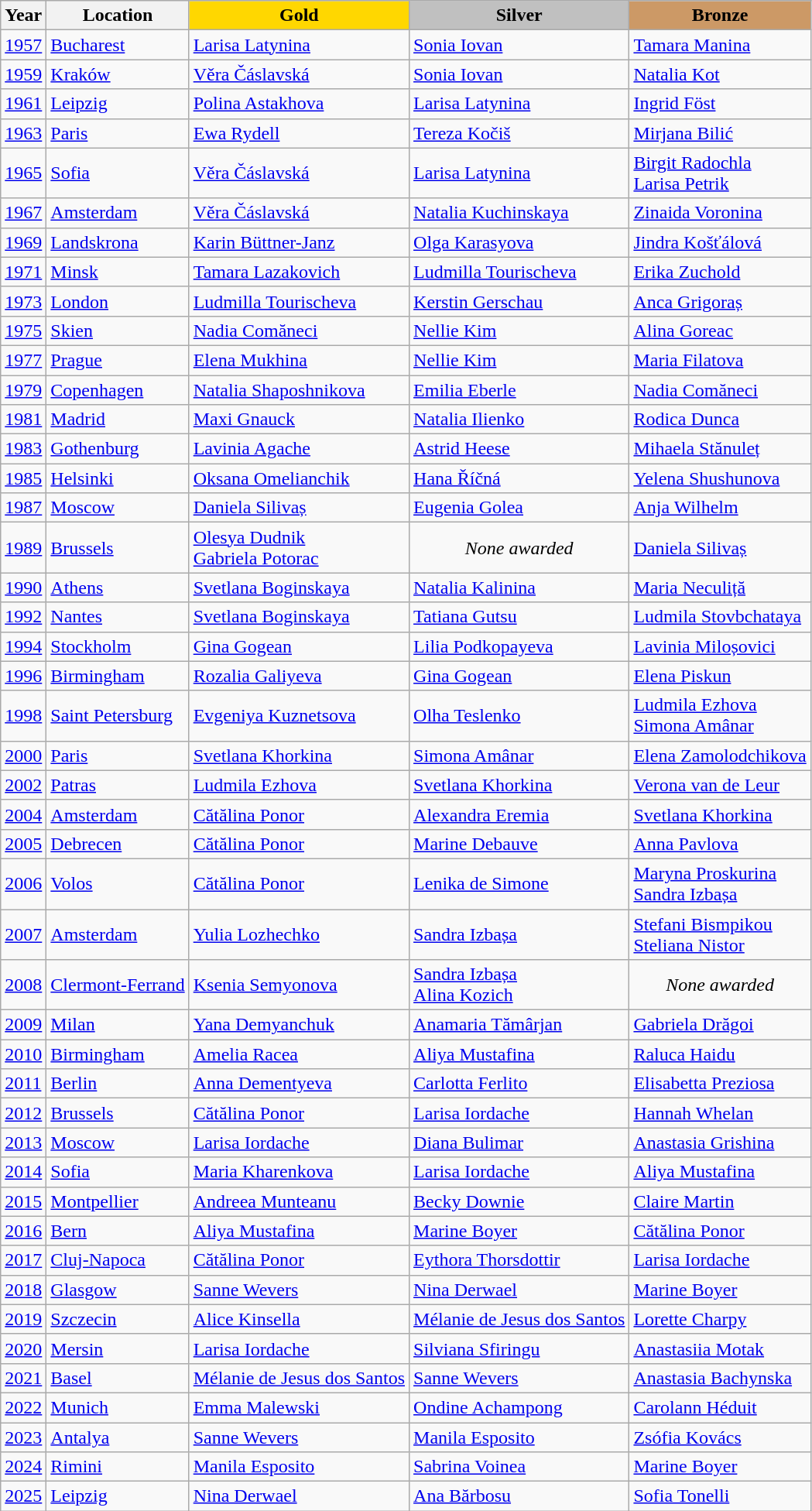<table class="wikitable">
<tr>
<th>Year</th>
<th>Location</th>
<th style="background-color:gold;">Gold</th>
<th style="background-color:silver;">Silver</th>
<th style="background-color:#cc9966;">Bronze</th>
</tr>
<tr>
<td><a href='#'>1957</a></td>
<td> <a href='#'>Bucharest</a></td>
<td> <a href='#'>Larisa Latynina</a></td>
<td> <a href='#'>Sonia Iovan</a></td>
<td> <a href='#'>Tamara Manina</a></td>
</tr>
<tr>
<td><a href='#'>1959</a></td>
<td> <a href='#'>Kraków</a></td>
<td> <a href='#'>Věra Čáslavská</a></td>
<td> <a href='#'>Sonia Iovan</a></td>
<td> <a href='#'>Natalia Kot</a></td>
</tr>
<tr>
<td><a href='#'>1961</a></td>
<td> <a href='#'>Leipzig</a></td>
<td> <a href='#'>Polina Astakhova</a></td>
<td> <a href='#'>Larisa Latynina</a></td>
<td> <a href='#'>Ingrid Föst</a></td>
</tr>
<tr>
<td><a href='#'>1963</a></td>
<td> <a href='#'>Paris</a></td>
<td> <a href='#'>Ewa Rydell</a></td>
<td> <a href='#'>Tereza Kočiš</a></td>
<td> <a href='#'>Mirjana Bilić</a></td>
</tr>
<tr>
<td><a href='#'>1965</a></td>
<td> <a href='#'>Sofia</a></td>
<td> <a href='#'>Věra Čáslavská</a></td>
<td> <a href='#'>Larisa Latynina</a></td>
<td> <a href='#'>Birgit Radochla</a> <br>  <a href='#'>Larisa Petrik</a></td>
</tr>
<tr>
<td><a href='#'>1967</a></td>
<td> <a href='#'>Amsterdam</a></td>
<td> <a href='#'>Věra Čáslavská</a></td>
<td> <a href='#'>Natalia Kuchinskaya</a></td>
<td> <a href='#'>Zinaida Voronina</a></td>
</tr>
<tr>
<td><a href='#'>1969</a></td>
<td> <a href='#'>Landskrona</a></td>
<td> <a href='#'>Karin Büttner-Janz</a></td>
<td> <a href='#'>Olga Karasyova</a></td>
<td> <a href='#'>Jindra Košťálová</a></td>
</tr>
<tr>
<td><a href='#'>1971</a></td>
<td> <a href='#'>Minsk</a></td>
<td> <a href='#'>Tamara Lazakovich</a></td>
<td> <a href='#'>Ludmilla Tourischeva</a></td>
<td> <a href='#'>Erika Zuchold</a></td>
</tr>
<tr>
<td><a href='#'>1973</a></td>
<td> <a href='#'>London</a></td>
<td> <a href='#'>Ludmilla Tourischeva</a></td>
<td> <a href='#'>Kerstin Gerschau</a></td>
<td> <a href='#'>Anca Grigoraș</a></td>
</tr>
<tr>
<td><a href='#'>1975</a></td>
<td> <a href='#'>Skien</a></td>
<td> <a href='#'>Nadia Comăneci</a></td>
<td> <a href='#'>Nellie Kim</a></td>
<td> <a href='#'>Alina Goreac</a></td>
</tr>
<tr>
<td><a href='#'>1977</a></td>
<td> <a href='#'>Prague</a></td>
<td> <a href='#'>Elena Mukhina</a></td>
<td> <a href='#'>Nellie Kim</a></td>
<td> <a href='#'>Maria Filatova</a></td>
</tr>
<tr>
<td><a href='#'>1979</a></td>
<td> <a href='#'>Copenhagen</a></td>
<td> <a href='#'>Natalia Shaposhnikova</a></td>
<td> <a href='#'>Emilia Eberle</a></td>
<td> <a href='#'>Nadia Comăneci</a></td>
</tr>
<tr>
<td><a href='#'>1981</a></td>
<td> <a href='#'>Madrid</a></td>
<td> <a href='#'>Maxi Gnauck</a></td>
<td> <a href='#'>Natalia Ilienko</a></td>
<td> <a href='#'>Rodica Dunca</a></td>
</tr>
<tr>
<td><a href='#'>1983</a></td>
<td> <a href='#'>Gothenburg</a></td>
<td> <a href='#'>Lavinia Agache</a></td>
<td> <a href='#'>Astrid Heese</a></td>
<td> <a href='#'>Mihaela Stănuleț</a></td>
</tr>
<tr>
<td><a href='#'>1985</a></td>
<td> <a href='#'>Helsinki</a></td>
<td> <a href='#'>Oksana Omelianchik</a></td>
<td> <a href='#'>Hana Říčná</a></td>
<td> <a href='#'>Yelena Shushunova</a></td>
</tr>
<tr>
<td><a href='#'>1987</a></td>
<td> <a href='#'>Moscow</a></td>
<td> <a href='#'>Daniela Silivaș</a></td>
<td> <a href='#'>Eugenia Golea</a></td>
<td> <a href='#'>Anja Wilhelm</a></td>
</tr>
<tr>
<td><a href='#'>1989</a></td>
<td> <a href='#'>Brussels</a></td>
<td> <a href='#'>Olesya Dudnik</a> <br>  <a href='#'>Gabriela Potorac</a></td>
<td align="center"><em>None awarded</em></td>
<td> <a href='#'>Daniela Silivaș</a></td>
</tr>
<tr>
<td><a href='#'>1990</a></td>
<td> <a href='#'>Athens</a></td>
<td> <a href='#'>Svetlana Boginskaya</a></td>
<td> <a href='#'>Natalia Kalinina</a></td>
<td> <a href='#'>Maria Neculiță</a></td>
</tr>
<tr>
<td><a href='#'>1992</a></td>
<td> <a href='#'>Nantes</a></td>
<td> <a href='#'>Svetlana Boginskaya</a></td>
<td> <a href='#'>Tatiana Gutsu</a></td>
<td> <a href='#'>Ludmila Stovbchataya</a></td>
</tr>
<tr>
<td><a href='#'>1994</a></td>
<td> <a href='#'>Stockholm</a></td>
<td> <a href='#'>Gina Gogean</a></td>
<td> <a href='#'>Lilia Podkopayeva</a></td>
<td> <a href='#'>Lavinia Miloșovici</a></td>
</tr>
<tr>
<td><a href='#'>1996</a></td>
<td> <a href='#'>Birmingham</a></td>
<td> <a href='#'>Rozalia Galiyeva</a></td>
<td> <a href='#'>Gina Gogean</a></td>
<td> <a href='#'>Elena Piskun</a></td>
</tr>
<tr>
<td><a href='#'>1998</a></td>
<td> <a href='#'>Saint Petersburg</a></td>
<td> <a href='#'>Evgeniya Kuznetsova</a></td>
<td> <a href='#'>Olha Teslenko</a></td>
<td> <a href='#'>Ludmila Ezhova</a> <br>  <a href='#'>Simona Amânar</a></td>
</tr>
<tr>
<td><a href='#'>2000</a></td>
<td> <a href='#'>Paris</a></td>
<td> <a href='#'>Svetlana Khorkina</a></td>
<td> <a href='#'>Simona Amânar</a></td>
<td> <a href='#'>Elena Zamolodchikova</a></td>
</tr>
<tr>
<td><a href='#'>2002</a></td>
<td> <a href='#'>Patras</a></td>
<td> <a href='#'>Ludmila Ezhova</a></td>
<td> <a href='#'>Svetlana Khorkina</a></td>
<td> <a href='#'>Verona van de Leur</a></td>
</tr>
<tr>
<td><a href='#'>2004</a></td>
<td> <a href='#'>Amsterdam</a></td>
<td> <a href='#'>Cătălina Ponor</a></td>
<td> <a href='#'>Alexandra Eremia</a></td>
<td> <a href='#'>Svetlana Khorkina</a></td>
</tr>
<tr>
<td><a href='#'>2005</a></td>
<td> <a href='#'>Debrecen</a></td>
<td> <a href='#'>Cătălina Ponor</a></td>
<td> <a href='#'>Marine Debauve</a></td>
<td> <a href='#'>Anna Pavlova</a></td>
</tr>
<tr>
<td><a href='#'>2006</a></td>
<td> <a href='#'>Volos</a></td>
<td> <a href='#'>Cătălina Ponor</a></td>
<td> <a href='#'>Lenika de Simone</a></td>
<td> <a href='#'>Maryna Proskurina</a> <br>  <a href='#'>Sandra Izbașa</a></td>
</tr>
<tr>
<td><a href='#'>2007</a></td>
<td> <a href='#'>Amsterdam</a></td>
<td> <a href='#'>Yulia Lozhechko</a></td>
<td> <a href='#'>Sandra Izbașa</a></td>
<td> <a href='#'>Stefani Bismpikou</a> <br>  <a href='#'>Steliana Nistor</a></td>
</tr>
<tr>
<td><a href='#'>2008</a></td>
<td> <a href='#'>Clermont-Ferrand</a></td>
<td> <a href='#'>Ksenia Semyonova</a></td>
<td> <a href='#'>Sandra Izbașa</a> <br>  <a href='#'>Alina Kozich</a></td>
<td align="center"><em>None awarded</em></td>
</tr>
<tr>
<td><a href='#'>2009</a></td>
<td> <a href='#'>Milan</a></td>
<td> <a href='#'>Yana Demyanchuk</a></td>
<td> <a href='#'>Anamaria Tămârjan</a></td>
<td> <a href='#'>Gabriela Drăgoi</a></td>
</tr>
<tr>
<td><a href='#'>2010</a></td>
<td> <a href='#'>Birmingham</a></td>
<td> <a href='#'>Amelia Racea</a></td>
<td> <a href='#'>Aliya Mustafina</a></td>
<td> <a href='#'>Raluca Haidu</a></td>
</tr>
<tr>
<td><a href='#'>2011</a></td>
<td> <a href='#'>Berlin</a></td>
<td> <a href='#'>Anna Dementyeva</a></td>
<td> <a href='#'>Carlotta Ferlito</a></td>
<td> <a href='#'>Elisabetta Preziosa</a></td>
</tr>
<tr>
<td><a href='#'>2012</a></td>
<td> <a href='#'>Brussels</a></td>
<td> <a href='#'>Cătălina Ponor</a></td>
<td> <a href='#'>Larisa Iordache</a></td>
<td> <a href='#'>Hannah Whelan</a></td>
</tr>
<tr>
<td><a href='#'>2013</a></td>
<td> <a href='#'>Moscow</a></td>
<td> <a href='#'>Larisa Iordache</a></td>
<td> <a href='#'>Diana Bulimar</a></td>
<td> <a href='#'>Anastasia Grishina</a></td>
</tr>
<tr>
<td><a href='#'>2014</a></td>
<td> <a href='#'>Sofia</a></td>
<td> <a href='#'>Maria Kharenkova</a></td>
<td> <a href='#'>Larisa Iordache</a></td>
<td> <a href='#'>Aliya Mustafina</a></td>
</tr>
<tr>
<td><a href='#'>2015</a></td>
<td> <a href='#'>Montpellier</a></td>
<td> <a href='#'>Andreea Munteanu</a></td>
<td> <a href='#'>Becky Downie</a></td>
<td> <a href='#'>Claire Martin</a></td>
</tr>
<tr>
<td><a href='#'>2016</a></td>
<td> <a href='#'>Bern</a></td>
<td> <a href='#'>Aliya Mustafina</a></td>
<td> <a href='#'>Marine Boyer</a></td>
<td> <a href='#'>Cătălina Ponor</a></td>
</tr>
<tr>
<td><a href='#'>2017</a></td>
<td> <a href='#'>Cluj-Napoca</a></td>
<td> <a href='#'>Cătălina Ponor</a></td>
<td> <a href='#'>Eythora Thorsdottir</a></td>
<td> <a href='#'>Larisa Iordache</a></td>
</tr>
<tr>
<td><a href='#'>2018</a></td>
<td> <a href='#'>Glasgow</a></td>
<td> <a href='#'>Sanne Wevers</a></td>
<td> <a href='#'>Nina Derwael</a></td>
<td> <a href='#'>Marine Boyer</a></td>
</tr>
<tr>
<td><a href='#'>2019</a></td>
<td> <a href='#'>Szczecin</a></td>
<td> <a href='#'>Alice Kinsella</a></td>
<td> <a href='#'>Mélanie de Jesus dos Santos</a></td>
<td> <a href='#'>Lorette Charpy</a></td>
</tr>
<tr>
<td><a href='#'>2020</a></td>
<td> <a href='#'>Mersin</a></td>
<td> <a href='#'>Larisa Iordache</a></td>
<td> <a href='#'>Silviana Sfiringu</a></td>
<td> <a href='#'>Anastasiia Motak</a></td>
</tr>
<tr>
<td><a href='#'>2021</a></td>
<td> <a href='#'>Basel</a></td>
<td> <a href='#'>Mélanie de Jesus dos Santos</a></td>
<td> <a href='#'>Sanne Wevers</a></td>
<td> <a href='#'>Anastasia Bachynska</a></td>
</tr>
<tr>
<td><a href='#'>2022</a></td>
<td> <a href='#'>Munich</a></td>
<td> <a href='#'>Emma Malewski</a></td>
<td> <a href='#'>Ondine Achampong</a></td>
<td> <a href='#'>Carolann Héduit</a></td>
</tr>
<tr>
<td><a href='#'>2023</a></td>
<td> <a href='#'>Antalya</a></td>
<td> <a href='#'>Sanne Wevers</a></td>
<td> <a href='#'>Manila Esposito</a></td>
<td> <a href='#'>Zsófia Kovács</a></td>
</tr>
<tr>
<td><a href='#'>2024</a></td>
<td> <a href='#'>Rimini</a></td>
<td> <a href='#'>Manila Esposito</a></td>
<td> <a href='#'>Sabrina Voinea</a></td>
<td> <a href='#'>Marine Boyer</a></td>
</tr>
<tr>
<td><a href='#'>2025</a></td>
<td> <a href='#'>Leipzig</a></td>
<td> <a href='#'>Nina Derwael</a></td>
<td> <a href='#'>Ana Bărbosu</a></td>
<td> <a href='#'>Sofia Tonelli</a></td>
</tr>
</table>
